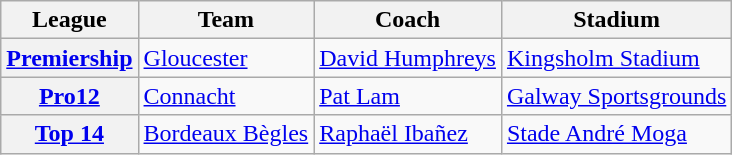<table class="wikitable">
<tr>
<th>League</th>
<th>Team</th>
<th>Coach</th>
<th>Stadium</th>
</tr>
<tr>
<th><a href='#'>Premiership</a></th>
<td><a href='#'>Gloucester</a></td>
<td> <a href='#'>David Humphreys</a></td>
<td><a href='#'>Kingsholm Stadium</a></td>
</tr>
<tr>
<th><a href='#'>Pro12</a></th>
<td><a href='#'>Connacht</a></td>
<td> <a href='#'>Pat Lam</a></td>
<td><a href='#'>Galway Sportsgrounds</a></td>
</tr>
<tr>
<th><a href='#'>Top 14</a></th>
<td><a href='#'>Bordeaux Bègles</a></td>
<td> <a href='#'>Raphaël Ibañez</a></td>
<td><a href='#'>Stade André Moga</a></td>
</tr>
</table>
